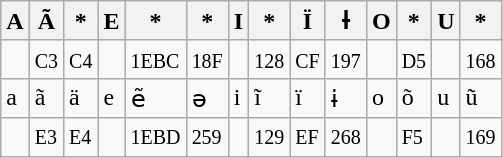<table class="wikitable">
<tr>
<th>A</th>
<th>Ã</th>
<th>*</th>
<th>E</th>
<th>*</th>
<th>*</th>
<th>I</th>
<th>*</th>
<th>Ï</th>
<th>Ɨ</th>
<th>O</th>
<th>*</th>
<th>U</th>
<th>*</th>
</tr>
<tr>
<td></td>
<td><small>C3</small></td>
<td><small>C4</small></td>
<td></td>
<td><small>1EBC</small></td>
<td><small>18F</small></td>
<td></td>
<td><small>128</small></td>
<td><small>CF</small></td>
<td><small>197</small></td>
<td></td>
<td><small>D5</small></td>
<td></td>
<td><small>168</small></td>
</tr>
<tr>
<td>a</td>
<td>ã</td>
<td>ä</td>
<td>e</td>
<td>ẽ</td>
<td>ə</td>
<td>i</td>
<td>ĩ</td>
<td>ï</td>
<td>ɨ</td>
<td>o</td>
<td>õ</td>
<td>u</td>
<td>ũ</td>
</tr>
<tr>
<td></td>
<td><small>E3</small></td>
<td><small>E4</small></td>
<td></td>
<td><small>1EBD</small></td>
<td><small>259</small></td>
<td></td>
<td><small>129</small></td>
<td><small>EF</small></td>
<td><small>268</small></td>
<td></td>
<td><small>F5</small></td>
<td></td>
<td><small>169</small></td>
</tr>
</table>
